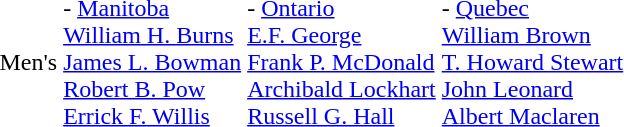<table>
<tr>
<td>Men's<br></td>
<td> - <a href='#'>Manitoba</a><br><a href='#'>William H. Burns</a><br><a href='#'>James L. Bowman</a><br><a href='#'>Robert B. Pow</a><br><a href='#'>Errick F. Willis</a></td>
<td> - <a href='#'>Ontario</a><br><a href='#'>E.F. George</a><br><a href='#'>Frank P. McDonald</a><br><a href='#'>Archibald Lockhart</a><br><a href='#'>Russell G. Hall</a></td>
<td> - <a href='#'>Quebec</a><br><a href='#'>William Brown</a><br><a href='#'>T. Howard Stewart</a><br><a href='#'>John Leonard</a><br><a href='#'>Albert Maclaren</a></td>
</tr>
</table>
